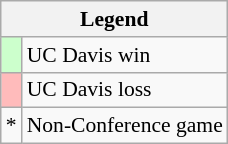<table class="wikitable" style="font-size:90%">
<tr>
<th colspan=2>Legend</th>
</tr>
<tr>
<td style="background:#ccffcc;"> </td>
<td>UC Davis win</td>
</tr>
<tr>
<td style="background:#fbb;"> </td>
<td>UC Davis loss</td>
</tr>
<tr>
<td>*</td>
<td>Non-Conference game</td>
</tr>
</table>
